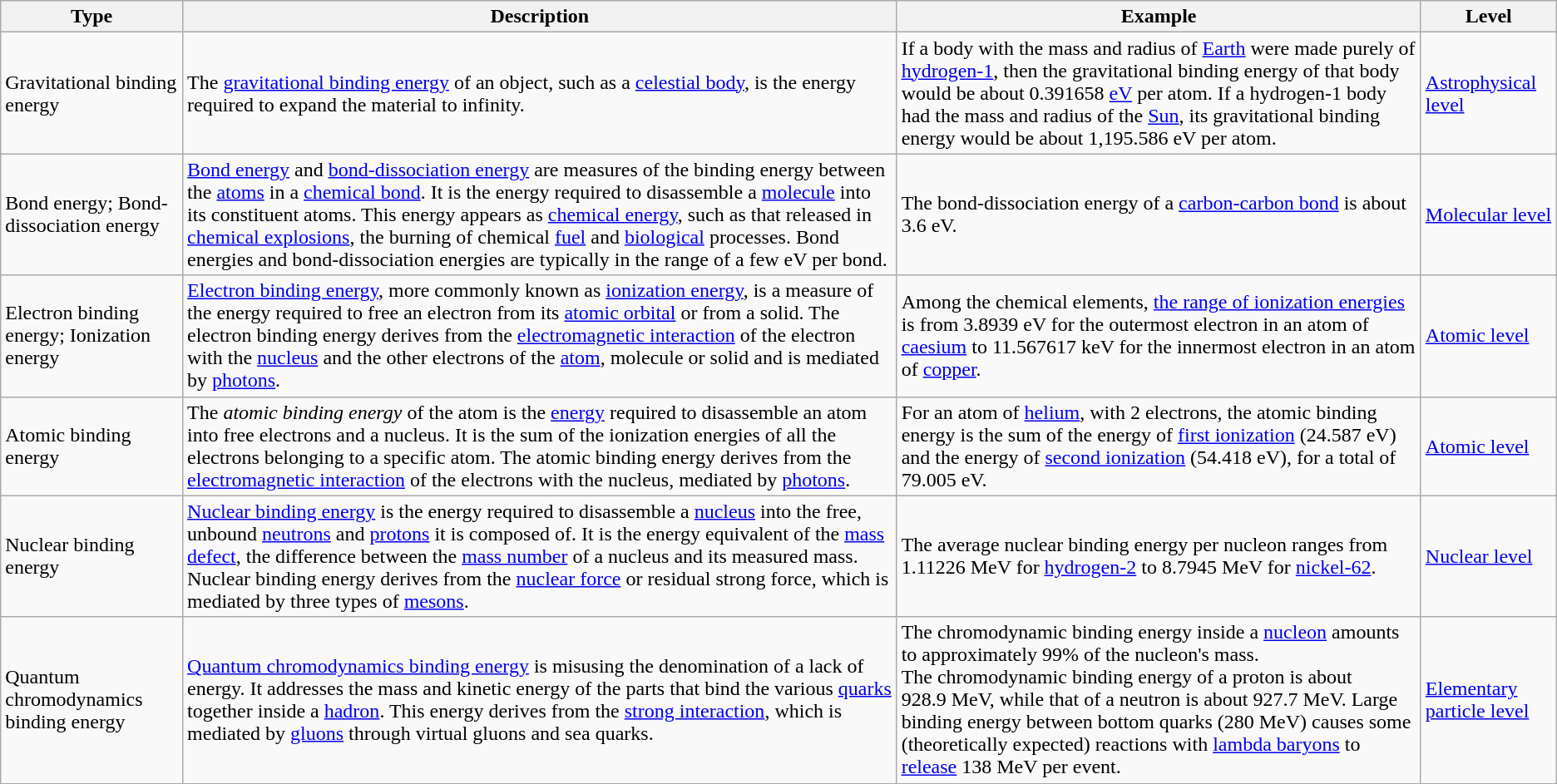<table class="wikitable sortable mw-collapsible">
<tr>
<th>Type</th>
<th>Description</th>
<th>Example</th>
<th>Level</th>
</tr>
<tr>
<td>Gravitational binding energy</td>
<td>The <a href='#'>gravitational binding energy</a> of an object, such as a <a href='#'>celestial body</a>, is the energy required to expand the material to infinity.</td>
<td>If a body with the mass and radius of <a href='#'>Earth</a> were made purely of <a href='#'>hydrogen-1</a>, then the gravitational binding energy of that body would be about 0.391658 <a href='#'>eV</a> per atom. If a hydrogen-1 body had the mass and radius of the <a href='#'>Sun</a>, its gravitational binding energy would be about 1,195.586 eV per atom.</td>
<td><a href='#'>Astrophysical level</a></td>
</tr>
<tr>
<td>Bond energy; Bond-dissociation energy</td>
<td><a href='#'>Bond energy</a> and <a href='#'>bond-dissociation energy</a> are measures of the binding energy between the <a href='#'>atoms</a> in a <a href='#'>chemical bond</a>. It is the energy required to disassemble a <a href='#'>molecule</a> into its constituent atoms. This energy appears as <a href='#'>chemical energy</a>, such as that released in <a href='#'>chemical explosions</a>, the burning of chemical <a href='#'>fuel</a> and <a href='#'>biological</a> processes. Bond energies and bond-dissociation energies are typically in the range of a few eV per bond.</td>
<td>The bond-dissociation energy of a <a href='#'>carbon-carbon bond</a> is about 3.6 eV.</td>
<td><a href='#'>Molecular level</a></td>
</tr>
<tr>
<td>Electron binding energy; Ionization energy</td>
<td><a href='#'>Electron binding energy</a>, more commonly known as <a href='#'>ionization energy</a>, is a measure of the energy required to free an electron from its <a href='#'>atomic orbital</a> or from a solid. The electron binding energy derives from the <a href='#'>electromagnetic interaction</a> of the electron with the <a href='#'>nucleus</a> and the other electrons of the <a href='#'>atom</a>, molecule or solid and is mediated by <a href='#'>photons</a>.</td>
<td>Among the chemical elements, <a href='#'>the range of ionization energies</a> is from 3.8939 eV for the outermost electron in an atom of <a href='#'>caesium</a> to 11.567617 keV for the innermost electron in an atom of <a href='#'>copper</a>.</td>
<td><a href='#'>Atomic level</a></td>
</tr>
<tr>
<td>Atomic binding energy</td>
<td>The <em>atomic binding energy</em> of the atom is the <a href='#'>energy</a> required to disassemble an atom into free electrons and a nucleus. It is the sum of the ionization energies of all the electrons belonging to a specific atom. The atomic binding energy derives from the <a href='#'>electromagnetic interaction</a> of the electrons with the nucleus, mediated by <a href='#'>photons</a>.</td>
<td>For an atom of <a href='#'>helium</a>, with 2 electrons, the atomic binding energy is the sum of the energy of <a href='#'>first ionization</a> (24.587 eV) and the energy of <a href='#'>second ionization</a> (54.418 eV), for a total of 79.005 eV.</td>
<td><a href='#'>Atomic level</a></td>
</tr>
<tr>
<td>Nuclear binding energy</td>
<td><a href='#'>Nuclear binding energy</a> is the energy required to disassemble a <a href='#'>nucleus</a> into the free, unbound <a href='#'>neutrons</a> and <a href='#'>protons</a> it is composed of. It is the energy equivalent of the <a href='#'>mass defect</a>, the difference between the <a href='#'>mass number</a> of a nucleus and its measured mass. Nuclear binding energy derives from the <a href='#'>nuclear force</a> or residual strong force, which is mediated by three types of <a href='#'>mesons</a>.</td>
<td>The average nuclear binding energy per nucleon ranges from 1.11226 MeV for <a href='#'>hydrogen-2</a> to 8.7945 MeV for <a href='#'>nickel-62</a>.</td>
<td><a href='#'>Nuclear level</a></td>
</tr>
<tr>
<td>Quantum chromodynamics binding energy</td>
<td><a href='#'>Quantum chromodynamics binding energy</a> is misusing the denomination of a lack of energy. It addresses the mass and kinetic energy of the parts that bind the various <a href='#'>quarks</a> together inside a <a href='#'>hadron</a>. This energy derives from the <a href='#'>strong interaction</a>, which is mediated by <a href='#'>gluons</a> through virtual gluons and sea quarks.</td>
<td>The chromodynamic binding energy inside a <a href='#'>nucleon</a> amounts to approximately 99% of the nucleon's mass.<br>The chromodynamic binding energy of a proton is about 928.9 MeV, while that of a neutron is about 927.7 MeV. Large binding energy between bottom quarks (280 MeV) causes some (theoretically expected) reactions with <a href='#'>lambda baryons</a> to <a href='#'>release</a> 138 MeV per event.</td>
<td><a href='#'>Elementary particle level</a></td>
</tr>
</table>
